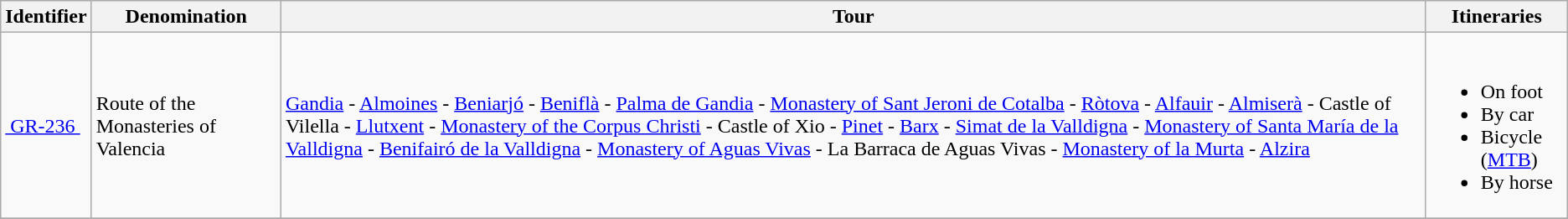<table class="wikitable">
<tr>
<th>Identifier</th>
<th>Denomination</th>
<th>Tour</th>
<th>Itineraries</th>
</tr>
<tr --->
<td><strong><a href='#'><span> </strong> GR-236 <strong></span></a></strong></td>
<td>Route of the Monasteries of Valencia</td>
<td><a href='#'>Gandia</a> - <a href='#'>Almoines</a> - <a href='#'>Beniarjó</a> - <a href='#'>Beniflà</a> - <a href='#'>Palma de Gandia</a> - <a href='#'>Monastery of Sant Jeroni de Cotalba</a> - <a href='#'>Ròtova</a> - <a href='#'>Alfauir</a> - <a href='#'>Almiserà</a> - Castle of Vilella - <a href='#'>Llutxent</a> - <a href='#'>Monastery of the Corpus Christi</a> - Castle of Xio - <a href='#'>Pinet</a> - <a href='#'>Barx</a> - <a href='#'>Simat de la Valldigna</a> - <a href='#'>Monastery of Santa María de la Valldigna</a> - <a href='#'>Benifairó de la Valldigna</a> - <a href='#'>Monastery of Aguas Vivas</a> - La Barraca de Aguas Vivas - <a href='#'>Monastery of la Murta</a> - <a href='#'>Alzira</a></td>
<td><br><ul><li>On foot</li><li>By car</li><li>Bicycle (<a href='#'>MTB</a>)</li><li>By horse</li></ul></td>
</tr>
<tr --->
</tr>
</table>
